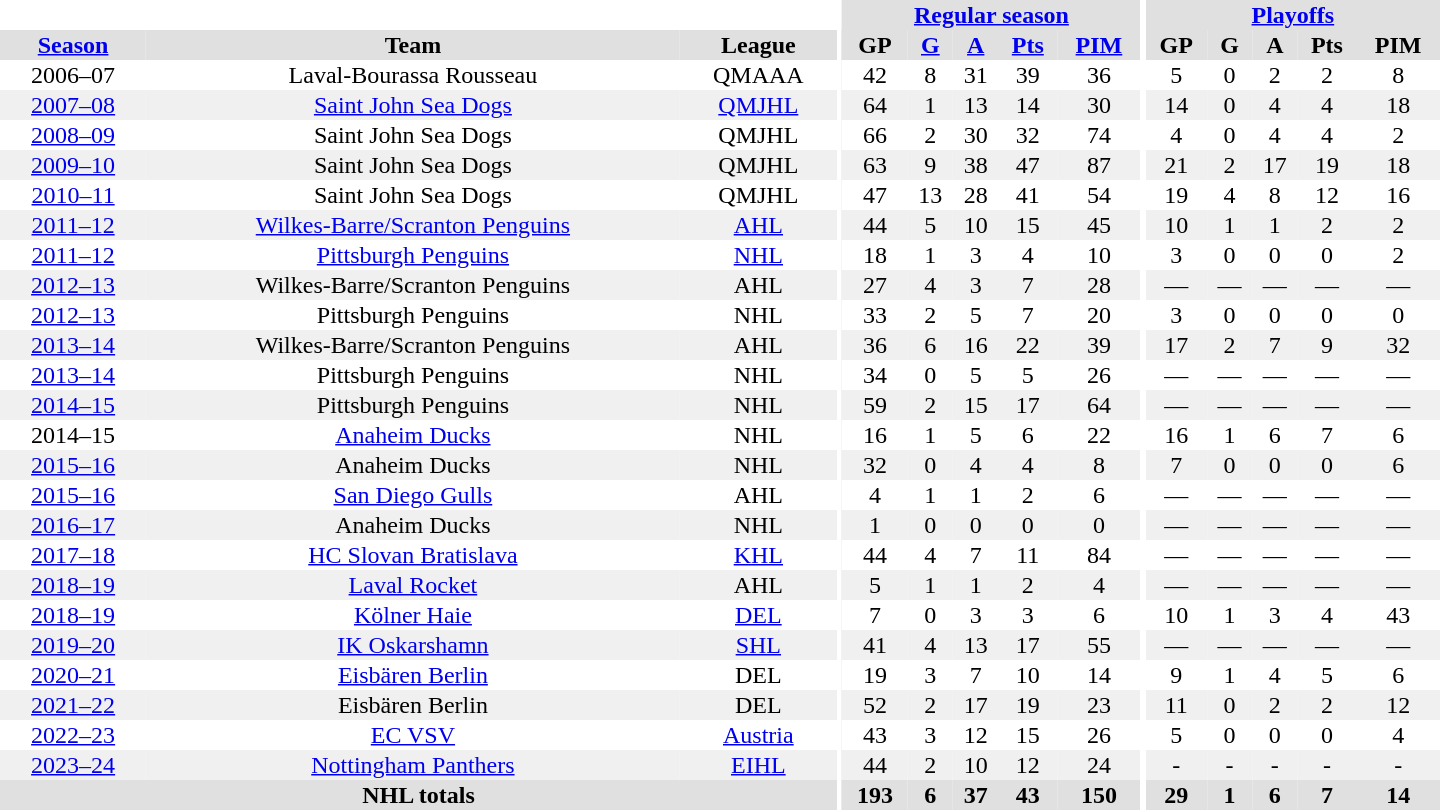<table border="0" cellpadding="1" cellspacing="0" style="text-align:center; width:60em">
<tr bgcolor="#e0e0e0">
<th colspan="3" bgcolor="#ffffff"></th>
<th rowspan="99" bgcolor="#ffffff"></th>
<th colspan="5"><a href='#'>Regular season</a></th>
<th rowspan="99" bgcolor="#ffffff"></th>
<th colspan="5"><a href='#'>Playoffs</a></th>
</tr>
<tr bgcolor="#e0e0e0">
<th><a href='#'>Season</a></th>
<th>Team</th>
<th>League</th>
<th>GP</th>
<th><a href='#'>G</a></th>
<th><a href='#'>A</a></th>
<th><a href='#'>Pts</a></th>
<th><a href='#'>PIM</a></th>
<th>GP</th>
<th>G</th>
<th>A</th>
<th>Pts</th>
<th>PIM</th>
</tr>
<tr>
<td>2006–07</td>
<td>Laval-Bourassa Rousseau</td>
<td>QMAAA</td>
<td>42</td>
<td>8</td>
<td>31</td>
<td>39</td>
<td>36</td>
<td>5</td>
<td>0</td>
<td>2</td>
<td>2</td>
<td>8</td>
</tr>
<tr bgcolor="#f0f0f0">
<td><a href='#'>2007–08</a></td>
<td><a href='#'>Saint John Sea Dogs</a></td>
<td><a href='#'>QMJHL</a></td>
<td>64</td>
<td>1</td>
<td>13</td>
<td>14</td>
<td>30</td>
<td>14</td>
<td>0</td>
<td>4</td>
<td>4</td>
<td>18</td>
</tr>
<tr>
<td><a href='#'>2008–09</a></td>
<td>Saint John Sea Dogs</td>
<td>QMJHL</td>
<td>66</td>
<td>2</td>
<td>30</td>
<td>32</td>
<td>74</td>
<td>4</td>
<td>0</td>
<td>4</td>
<td>4</td>
<td>2</td>
</tr>
<tr bgcolor="#f0f0f0">
<td><a href='#'>2009–10</a></td>
<td>Saint John Sea Dogs</td>
<td>QMJHL</td>
<td>63</td>
<td>9</td>
<td>38</td>
<td>47</td>
<td>87</td>
<td>21</td>
<td>2</td>
<td>17</td>
<td>19</td>
<td>18</td>
</tr>
<tr>
<td><a href='#'>2010–11</a></td>
<td>Saint John Sea Dogs</td>
<td>QMJHL</td>
<td>47</td>
<td>13</td>
<td>28</td>
<td>41</td>
<td>54</td>
<td>19</td>
<td>4</td>
<td>8</td>
<td>12</td>
<td>16</td>
</tr>
<tr bgcolor="#f0f0f0">
<td><a href='#'>2011–12</a></td>
<td><a href='#'>Wilkes-Barre/Scranton Penguins</a></td>
<td><a href='#'>AHL</a></td>
<td>44</td>
<td>5</td>
<td>10</td>
<td>15</td>
<td>45</td>
<td>10</td>
<td>1</td>
<td>1</td>
<td>2</td>
<td>2</td>
</tr>
<tr>
<td><a href='#'>2011–12</a></td>
<td><a href='#'>Pittsburgh Penguins</a></td>
<td><a href='#'>NHL</a></td>
<td>18</td>
<td>1</td>
<td>3</td>
<td>4</td>
<td>10</td>
<td>3</td>
<td>0</td>
<td>0</td>
<td>0</td>
<td>2</td>
</tr>
<tr bgcolor="#f0f0f0">
<td><a href='#'>2012–13</a></td>
<td>Wilkes-Barre/Scranton Penguins</td>
<td>AHL</td>
<td>27</td>
<td>4</td>
<td>3</td>
<td>7</td>
<td>28</td>
<td>—</td>
<td>—</td>
<td>—</td>
<td>—</td>
<td>—</td>
</tr>
<tr>
<td><a href='#'>2012–13</a></td>
<td>Pittsburgh Penguins</td>
<td>NHL</td>
<td>33</td>
<td>2</td>
<td>5</td>
<td>7</td>
<td>20</td>
<td>3</td>
<td>0</td>
<td>0</td>
<td>0</td>
<td>0</td>
</tr>
<tr bgcolor="#f0f0f0">
<td><a href='#'>2013–14</a></td>
<td>Wilkes-Barre/Scranton Penguins</td>
<td>AHL</td>
<td>36</td>
<td>6</td>
<td>16</td>
<td>22</td>
<td>39</td>
<td>17</td>
<td>2</td>
<td>7</td>
<td>9</td>
<td>32</td>
</tr>
<tr>
<td><a href='#'>2013–14</a></td>
<td>Pittsburgh Penguins</td>
<td>NHL</td>
<td>34</td>
<td>0</td>
<td>5</td>
<td>5</td>
<td>26</td>
<td>—</td>
<td>—</td>
<td>—</td>
<td>—</td>
<td>—</td>
</tr>
<tr bgcolor="#f0f0f0">
<td><a href='#'>2014–15</a></td>
<td>Pittsburgh Penguins</td>
<td>NHL</td>
<td>59</td>
<td>2</td>
<td>15</td>
<td>17</td>
<td>64</td>
<td>—</td>
<td>—</td>
<td>—</td>
<td>—</td>
<td>—</td>
</tr>
<tr>
<td>2014–15</td>
<td><a href='#'>Anaheim Ducks</a></td>
<td>NHL</td>
<td>16</td>
<td>1</td>
<td>5</td>
<td>6</td>
<td>22</td>
<td>16</td>
<td>1</td>
<td>6</td>
<td>7</td>
<td>6</td>
</tr>
<tr bgcolor="#f0f0f0">
<td><a href='#'>2015–16</a></td>
<td>Anaheim Ducks</td>
<td>NHL</td>
<td>32</td>
<td>0</td>
<td>4</td>
<td>4</td>
<td>8</td>
<td>7</td>
<td>0</td>
<td>0</td>
<td>0</td>
<td>6</td>
</tr>
<tr>
<td><a href='#'>2015–16</a></td>
<td><a href='#'>San Diego Gulls</a></td>
<td>AHL</td>
<td>4</td>
<td>1</td>
<td>1</td>
<td>2</td>
<td>6</td>
<td>—</td>
<td>—</td>
<td>—</td>
<td>—</td>
<td>—</td>
</tr>
<tr bgcolor="#f0f0f0">
<td><a href='#'>2016–17</a></td>
<td>Anaheim Ducks</td>
<td>NHL</td>
<td>1</td>
<td>0</td>
<td>0</td>
<td>0</td>
<td>0</td>
<td>—</td>
<td>—</td>
<td>—</td>
<td>—</td>
<td>—</td>
</tr>
<tr>
<td><a href='#'>2017–18</a></td>
<td><a href='#'>HC Slovan Bratislava</a></td>
<td><a href='#'>KHL</a></td>
<td>44</td>
<td>4</td>
<td>7</td>
<td>11</td>
<td>84</td>
<td>—</td>
<td>—</td>
<td>—</td>
<td>—</td>
<td>—</td>
</tr>
<tr bgcolor="#f0f0f0">
<td><a href='#'>2018–19</a></td>
<td><a href='#'>Laval Rocket</a></td>
<td>AHL</td>
<td>5</td>
<td>1</td>
<td>1</td>
<td>2</td>
<td>4</td>
<td>—</td>
<td>—</td>
<td>—</td>
<td>—</td>
<td>—</td>
</tr>
<tr>
<td><a href='#'>2018–19</a></td>
<td><a href='#'>Kölner Haie</a></td>
<td><a href='#'>DEL</a></td>
<td>7</td>
<td>0</td>
<td>3</td>
<td>3</td>
<td>6</td>
<td>10</td>
<td>1</td>
<td>3</td>
<td>4</td>
<td>43</td>
</tr>
<tr bgcolor="#f0f0f0">
<td><a href='#'>2019–20</a></td>
<td><a href='#'>IK Oskarshamn</a></td>
<td><a href='#'>SHL</a></td>
<td>41</td>
<td>4</td>
<td>13</td>
<td>17</td>
<td>55</td>
<td>—</td>
<td>—</td>
<td>—</td>
<td>—</td>
<td>—</td>
</tr>
<tr>
<td><a href='#'>2020–21</a></td>
<td><a href='#'>Eisbären Berlin</a></td>
<td>DEL</td>
<td>19</td>
<td>3</td>
<td>7</td>
<td>10</td>
<td>14</td>
<td>9</td>
<td>1</td>
<td>4</td>
<td>5</td>
<td>6</td>
</tr>
<tr bgcolor="#f0f0f0">
<td><a href='#'>2021–22</a></td>
<td>Eisbären Berlin</td>
<td>DEL</td>
<td>52</td>
<td>2</td>
<td>17</td>
<td>19</td>
<td>23</td>
<td>11</td>
<td>0</td>
<td>2</td>
<td>2</td>
<td>12</td>
</tr>
<tr>
<td><a href='#'>2022–23</a></td>
<td><a href='#'>EC VSV</a></td>
<td><a href='#'>Austria</a></td>
<td>43</td>
<td>3</td>
<td>12</td>
<td>15</td>
<td>26</td>
<td>5</td>
<td>0</td>
<td>0</td>
<td>0</td>
<td>4</td>
</tr>
<tr bgcolor="#f0f0f0">
<td><a href='#'>2023–24</a></td>
<td><a href='#'>Nottingham Panthers</a></td>
<td><a href='#'>EIHL</a></td>
<td>44</td>
<td>2</td>
<td>10</td>
<td>12</td>
<td>24</td>
<td>-</td>
<td>-</td>
<td>-</td>
<td>-</td>
<td>-</td>
</tr>
<tr bgcolor="#e0e0e0">
<th colspan="3">NHL totals</th>
<th>193</th>
<th>6</th>
<th>37</th>
<th>43</th>
<th>150</th>
<th>29</th>
<th>1</th>
<th>6</th>
<th>7</th>
<th>14</th>
</tr>
</table>
